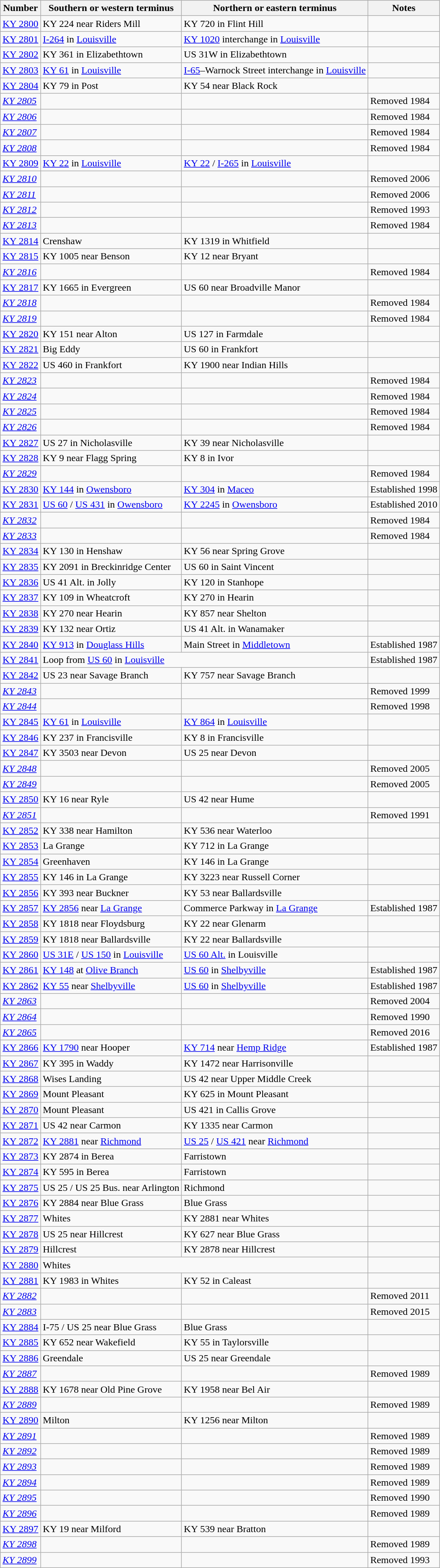<table class="wikitable sortable mw-collapsible">
<tr>
<th>Number</th>
<th>Southern or western terminus</th>
<th>Northern or eastern terminus</th>
<th>Notes</th>
</tr>
<tr>
<td> <a href='#'>KY 2800</a></td>
<td>KY 224 near Riders Mill</td>
<td>KY 720 in Flint Hill</td>
<td></td>
</tr>
<tr>
<td> <a href='#'>KY 2801</a></td>
<td><a href='#'>I-264</a> in <a href='#'>Louisville</a></td>
<td><a href='#'>KY 1020</a> interchange in <a href='#'>Louisville</a></td>
<td></td>
</tr>
<tr>
<td> <a href='#'>KY 2802</a></td>
<td>KY 361 in Elizabethtown</td>
<td>US 31W in Elizabethtown</td>
<td></td>
</tr>
<tr>
<td> <a href='#'>KY 2803</a></td>
<td><a href='#'>KY 61</a> in <a href='#'>Louisville</a></td>
<td><a href='#'>I-65</a>–Warnock Street interchange in <a href='#'>Louisville</a></td>
<td></td>
</tr>
<tr>
<td> <a href='#'>KY 2804</a></td>
<td>KY 79 in Post</td>
<td>KY 54 near Black Rock</td>
<td></td>
</tr>
<tr>
<td><em> <a href='#'>KY 2805</a></em></td>
<td></td>
<td></td>
<td>Removed 1984</td>
</tr>
<tr>
<td><em> <a href='#'>KY 2806</a></em></td>
<td></td>
<td></td>
<td>Removed 1984</td>
</tr>
<tr>
<td><em> <a href='#'>KY 2807</a></em></td>
<td></td>
<td></td>
<td>Removed 1984</td>
</tr>
<tr>
<td><em> <a href='#'>KY 2808</a></em></td>
<td></td>
<td></td>
<td>Removed 1984</td>
</tr>
<tr>
<td> <a href='#'>KY 2809</a></td>
<td><a href='#'>KY 22</a> in <a href='#'>Louisville</a></td>
<td><a href='#'>KY 22</a> / <a href='#'>I-265</a> in <a href='#'>Louisville</a></td>
<td></td>
</tr>
<tr>
<td><em> <a href='#'>KY 2810</a></em></td>
<td></td>
<td></td>
<td>Removed 2006</td>
</tr>
<tr>
<td><em> <a href='#'>KY 2811</a></em></td>
<td></td>
<td></td>
<td>Removed 2006</td>
</tr>
<tr>
<td><em> <a href='#'>KY 2812</a></em></td>
<td></td>
<td></td>
<td>Removed 1993</td>
</tr>
<tr>
<td><em> <a href='#'>KY 2813</a></em></td>
<td></td>
<td></td>
<td>Removed 1984</td>
</tr>
<tr>
<td> <a href='#'>KY 2814</a></td>
<td>Crenshaw</td>
<td>KY 1319 in Whitfield</td>
<td></td>
</tr>
<tr>
<td> <a href='#'>KY 2815</a></td>
<td>KY 1005 near Benson</td>
<td>KY 12 near Bryant</td>
<td></td>
</tr>
<tr>
<td><em> <a href='#'>KY 2816</a></em></td>
<td></td>
<td></td>
<td>Removed 1984</td>
</tr>
<tr>
<td> <a href='#'>KY 2817</a></td>
<td>KY 1665 in Evergreen</td>
<td>US 60 near Broadville Manor</td>
<td></td>
</tr>
<tr>
<td><em> <a href='#'>KY 2818</a></em></td>
<td></td>
<td></td>
<td>Removed 1984</td>
</tr>
<tr>
<td><em> <a href='#'>KY 2819</a></em></td>
<td></td>
<td></td>
<td>Removed 1984</td>
</tr>
<tr>
<td> <a href='#'>KY 2820</a></td>
<td>KY 151 near Alton</td>
<td>US 127 in Farmdale</td>
<td></td>
</tr>
<tr>
<td> <a href='#'>KY 2821</a></td>
<td>Big Eddy</td>
<td>US 60 in Frankfort</td>
<td></td>
</tr>
<tr>
<td> <a href='#'>KY 2822</a></td>
<td>US 460 in Frankfort</td>
<td>KY 1900 near Indian Hills</td>
<td></td>
</tr>
<tr>
<td><em> <a href='#'>KY 2823</a></em></td>
<td></td>
<td></td>
<td>Removed 1984</td>
</tr>
<tr>
<td><em> <a href='#'>KY 2824</a></em></td>
<td></td>
<td></td>
<td>Removed 1984</td>
</tr>
<tr>
<td><em> <a href='#'>KY 2825</a></em></td>
<td></td>
<td></td>
<td>Removed 1984</td>
</tr>
<tr>
<td><em> <a href='#'>KY 2826</a></em></td>
<td></td>
<td></td>
<td>Removed 1984</td>
</tr>
<tr>
<td> <a href='#'>KY 2827</a></td>
<td>US 27 in Nicholasville</td>
<td>KY 39 near Nicholasville</td>
<td></td>
</tr>
<tr>
<td> <a href='#'>KY 2828</a></td>
<td>KY 9 near Flagg Spring</td>
<td>KY 8 in Ivor</td>
<td></td>
</tr>
<tr>
<td><em> <a href='#'>KY 2829</a></em></td>
<td></td>
<td></td>
<td>Removed 1984</td>
</tr>
<tr>
<td> <a href='#'>KY 2830</a></td>
<td><a href='#'>KY 144</a> in <a href='#'>Owensboro</a></td>
<td><a href='#'>KY 304</a> in <a href='#'>Maceo</a></td>
<td>Established 1998</td>
</tr>
<tr>
<td> <a href='#'>KY 2831</a></td>
<td><a href='#'>US 60</a> / <a href='#'>US 431</a> in <a href='#'>Owensboro</a></td>
<td><a href='#'>KY 2245</a> in <a href='#'>Owensboro</a></td>
<td>Established 2010</td>
</tr>
<tr>
<td><em> <a href='#'>KY 2832</a></em></td>
<td></td>
<td></td>
<td>Removed 1984</td>
</tr>
<tr>
<td><em> <a href='#'>KY 2833</a></em></td>
<td></td>
<td></td>
<td>Removed 1984</td>
</tr>
<tr>
<td> <a href='#'>KY 2834</a></td>
<td>KY 130 in Henshaw</td>
<td>KY 56 near Spring Grove</td>
<td></td>
</tr>
<tr>
<td> <a href='#'>KY 2835</a></td>
<td>KY 2091 in Breckinridge Center</td>
<td>US 60 in Saint Vincent</td>
<td></td>
</tr>
<tr>
<td> <a href='#'>KY 2836</a></td>
<td>US 41 Alt. in Jolly</td>
<td>KY 120 in Stanhope</td>
<td></td>
</tr>
<tr>
<td> <a href='#'>KY 2837</a></td>
<td>KY 109 in Wheatcroft</td>
<td>KY 270 in Hearin</td>
<td></td>
</tr>
<tr>
<td> <a href='#'>KY 2838</a></td>
<td>KY 270 near Hearin</td>
<td>KY 857 near Shelton</td>
<td></td>
</tr>
<tr>
<td> <a href='#'>KY 2839</a></td>
<td>KY 132 near Ortiz</td>
<td>US 41 Alt. in Wanamaker</td>
<td></td>
</tr>
<tr>
<td> <a href='#'>KY 2840</a></td>
<td><a href='#'>KY 913</a> in <a href='#'>Douglass Hills</a></td>
<td>Main Street in <a href='#'>Middletown</a></td>
<td>Established 1987</td>
</tr>
<tr>
<td> <a href='#'>KY 2841</a></td>
<td colspan="2">Loop from <a href='#'>US 60</a> in <a href='#'>Louisville</a></td>
<td>Established 1987</td>
</tr>
<tr>
<td> <a href='#'>KY 2842</a></td>
<td>US 23 near Savage Branch</td>
<td>KY 757 near Savage Branch</td>
<td></td>
</tr>
<tr>
<td><em> <a href='#'>KY 2843</a></em></td>
<td></td>
<td></td>
<td>Removed 1999</td>
</tr>
<tr>
<td><em> <a href='#'>KY 2844</a></em></td>
<td></td>
<td></td>
<td>Removed 1998</td>
</tr>
<tr>
<td> <a href='#'>KY 2845</a></td>
<td><a href='#'>KY 61</a> in <a href='#'>Louisville</a></td>
<td><a href='#'>KY 864</a> in <a href='#'>Louisville</a></td>
<td></td>
</tr>
<tr>
<td> <a href='#'>KY 2846</a></td>
<td>KY 237 in Francisville</td>
<td>KY 8 in Francisville</td>
<td></td>
</tr>
<tr>
<td> <a href='#'>KY 2847</a></td>
<td>KY 3503 near Devon</td>
<td>US 25 near Devon</td>
<td></td>
</tr>
<tr>
<td><em> <a href='#'>KY 2848</a></em></td>
<td></td>
<td></td>
<td>Removed 2005</td>
</tr>
<tr>
<td><em> <a href='#'>KY 2849</a></em></td>
<td></td>
<td></td>
<td>Removed 2005</td>
</tr>
<tr>
<td> <a href='#'>KY 2850</a></td>
<td>KY 16 near Ryle</td>
<td>US 42 near Hume</td>
<td></td>
</tr>
<tr>
<td><em> <a href='#'>KY 2851</a></em></td>
<td></td>
<td></td>
<td>Removed 1991</td>
</tr>
<tr>
<td> <a href='#'>KY 2852</a></td>
<td>KY 338 near Hamilton</td>
<td>KY 536 near Waterloo</td>
<td></td>
</tr>
<tr>
<td> <a href='#'>KY 2853</a></td>
<td>La Grange</td>
<td>KY 712 in La Grange</td>
<td></td>
</tr>
<tr>
<td> <a href='#'>KY 2854</a></td>
<td>Greenhaven</td>
<td>KY 146 in La Grange</td>
<td></td>
</tr>
<tr>
<td> <a href='#'>KY 2855</a></td>
<td>KY 146 in La Grange</td>
<td>KY 3223 near Russell Corner</td>
<td></td>
</tr>
<tr>
<td> <a href='#'>KY 2856</a></td>
<td>KY 393 near Buckner</td>
<td>KY 53 near Ballardsville</td>
<td></td>
</tr>
<tr>
<td> <a href='#'>KY 2857</a></td>
<td><a href='#'>KY 2856</a> near <a href='#'>La Grange</a></td>
<td>Commerce Parkway in <a href='#'>La Grange</a></td>
<td>Established 1987</td>
</tr>
<tr>
<td> <a href='#'>KY 2858</a></td>
<td>KY 1818 near Floydsburg</td>
<td>KY 22 near Glenarm</td>
<td></td>
</tr>
<tr>
<td> <a href='#'>KY 2859</a></td>
<td>KY 1818 near Ballardsville</td>
<td>KY 22 near Ballardsville</td>
<td></td>
</tr>
<tr>
<td> <a href='#'>KY 2860</a></td>
<td><a href='#'>US 31E</a> / <a href='#'>US 150</a> in <a href='#'>Louisville</a></td>
<td><a href='#'>US 60 Alt.</a> in Louisville</td>
<td></td>
</tr>
<tr>
<td> <a href='#'>KY 2861</a></td>
<td><a href='#'>KY 148</a> at <a href='#'>Olive Branch</a></td>
<td><a href='#'>US 60</a> in <a href='#'>Shelbyville</a></td>
<td>Established 1987</td>
</tr>
<tr>
<td> <a href='#'>KY 2862</a></td>
<td><a href='#'>KY 55</a> near <a href='#'>Shelbyville</a></td>
<td><a href='#'>US 60</a> in <a href='#'>Shelbyville</a></td>
<td>Established 1987</td>
</tr>
<tr>
<td><em> <a href='#'>KY 2863</a></em></td>
<td></td>
<td></td>
<td>Removed 2004</td>
</tr>
<tr>
<td><em> <a href='#'>KY 2864</a></em></td>
<td></td>
<td></td>
<td>Removed 1990</td>
</tr>
<tr>
<td><em> <a href='#'>KY 2865</a></em></td>
<td></td>
<td></td>
<td>Removed 2016</td>
</tr>
<tr>
<td> <a href='#'>KY 2866</a></td>
<td><a href='#'>KY 1790</a> near Hooper</td>
<td><a href='#'>KY 714</a> near <a href='#'>Hemp Ridge</a></td>
<td>Established 1987</td>
</tr>
<tr>
<td> <a href='#'>KY 2867</a></td>
<td>KY 395 in Waddy</td>
<td>KY 1472 near Harrisonville</td>
<td></td>
</tr>
<tr>
<td> <a href='#'>KY 2868</a></td>
<td>Wises Landing</td>
<td>US 42 near Upper Middle Creek</td>
<td></td>
</tr>
<tr>
<td> <a href='#'>KY 2869</a></td>
<td>Mount Pleasant</td>
<td>KY 625 in Mount Pleasant</td>
<td></td>
</tr>
<tr>
<td> <a href='#'>KY 2870</a></td>
<td>Mount Pleasant</td>
<td>US 421 in Callis Grove</td>
<td></td>
</tr>
<tr>
<td> <a href='#'>KY 2871</a></td>
<td>US 42 near Carmon</td>
<td>KY 1335 near Carmon</td>
<td></td>
</tr>
<tr>
<td> <a href='#'>KY 2872</a></td>
<td><a href='#'>KY 2881</a> near <a href='#'>Richmond</a></td>
<td><a href='#'>US 25</a> / <a href='#'>US 421</a> near <a href='#'>Richmond</a></td>
<td></td>
</tr>
<tr>
<td> <a href='#'>KY 2873</a></td>
<td>KY 2874 in Berea</td>
<td>Farristown</td>
<td></td>
</tr>
<tr>
<td> <a href='#'>KY 2874</a></td>
<td>KY 595 in Berea</td>
<td>Farristown</td>
<td></td>
</tr>
<tr>
<td> <a href='#'>KY 2875</a></td>
<td>US 25 / US 25 Bus. near Arlington</td>
<td>Richmond</td>
<td></td>
</tr>
<tr>
<td> <a href='#'>KY 2876</a></td>
<td>KY 2884 near Blue Grass</td>
<td>Blue Grass</td>
<td></td>
</tr>
<tr>
<td> <a href='#'>KY 2877</a></td>
<td>Whites</td>
<td>KY 2881 near Whites</td>
<td></td>
</tr>
<tr>
<td> <a href='#'>KY 2878</a></td>
<td>US 25 near Hillcrest</td>
<td>KY 627 near Blue Grass</td>
<td></td>
</tr>
<tr>
<td> <a href='#'>KY 2879</a></td>
<td>Hillcrest</td>
<td>KY 2878 near Hillcrest</td>
<td></td>
</tr>
<tr>
<td> <a href='#'>KY 2880</a></td>
<td colspan="2">Whites</td>
<td></td>
</tr>
<tr>
<td> <a href='#'>KY 2881</a></td>
<td>KY 1983 in Whites</td>
<td>KY 52 in Caleast</td>
<td></td>
</tr>
<tr>
<td><em> <a href='#'>KY 2882</a></em></td>
<td></td>
<td></td>
<td>Removed 2011</td>
</tr>
<tr>
<td><em> <a href='#'>KY 2883</a></em></td>
<td></td>
<td></td>
<td>Removed 2015</td>
</tr>
<tr>
<td> <a href='#'>KY 2884</a></td>
<td>I-75 / US 25 near Blue Grass</td>
<td>Blue Grass</td>
<td></td>
</tr>
<tr>
<td> <a href='#'>KY 2885</a></td>
<td>KY 652 near Wakefield</td>
<td>KY 55 in Taylorsville</td>
<td></td>
</tr>
<tr>
<td> <a href='#'>KY 2886</a></td>
<td>Greendale</td>
<td>US 25 near Greendale</td>
<td></td>
</tr>
<tr>
<td><em> <a href='#'>KY 2887</a></em></td>
<td></td>
<td></td>
<td>Removed 1989</td>
</tr>
<tr>
<td> <a href='#'>KY 2888</a></td>
<td>KY 1678 near Old Pine Grove</td>
<td>KY 1958 near Bel Air</td>
<td></td>
</tr>
<tr>
<td><em> <a href='#'>KY 2889</a></em></td>
<td></td>
<td></td>
<td>Removed 1989</td>
</tr>
<tr>
<td> <a href='#'>KY 2890</a></td>
<td>Milton</td>
<td>KY 1256 near Milton</td>
<td></td>
</tr>
<tr>
<td><em> <a href='#'>KY 2891</a></em></td>
<td></td>
<td></td>
<td>Removed 1989</td>
</tr>
<tr>
<td><em> <a href='#'>KY 2892</a></em></td>
<td></td>
<td></td>
<td>Removed 1989</td>
</tr>
<tr>
<td><em> <a href='#'>KY 2893</a></em></td>
<td></td>
<td></td>
<td>Removed 1989</td>
</tr>
<tr>
<td><em> <a href='#'>KY 2894</a></em></td>
<td></td>
<td></td>
<td>Removed 1989</td>
</tr>
<tr>
<td><em> <a href='#'>KY 2895</a></em></td>
<td></td>
<td></td>
<td>Removed 1990</td>
</tr>
<tr>
<td><em> <a href='#'>KY 2896</a></em></td>
<td></td>
<td></td>
<td>Removed 1989</td>
</tr>
<tr>
<td> <a href='#'>KY 2897</a></td>
<td>KY 19 near Milford</td>
<td>KY 539 near Bratton</td>
<td></td>
</tr>
<tr>
<td><em> <a href='#'>KY 2898</a></em></td>
<td></td>
<td></td>
<td>Removed 1989</td>
</tr>
<tr>
<td><em> <a href='#'>KY 2899</a></em></td>
<td></td>
<td></td>
<td>Removed 1993</td>
</tr>
</table>
